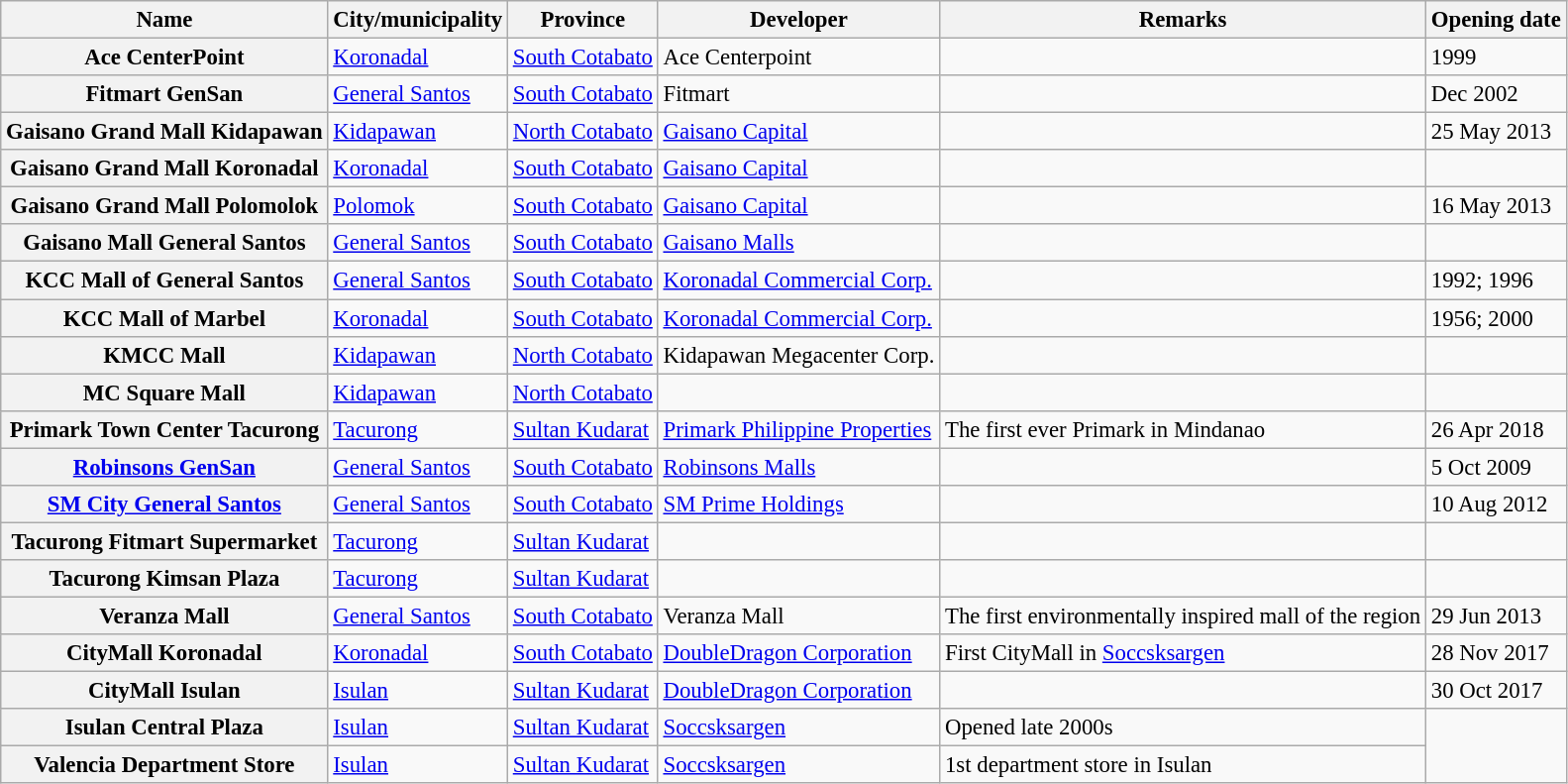<table class="wikitable sortable plainrowheaders" style="font-size:95%;">
<tr>
<th scope="col">Name</th>
<th scope="col">City/municipality</th>
<th scope="col">Province</th>
<th scope="col">Developer</th>
<th scope="col" class="unsortable">Remarks</th>
<th scope="col">Opening date</th>
</tr>
<tr>
<th scope="row">Ace CenterPoint</th>
<td><a href='#'>Koronadal</a></td>
<td><a href='#'>South Cotabato</a></td>
<td>Ace Centerpoint</td>
<td></td>
<td>1999</td>
</tr>
<tr>
<th scope="row">Fitmart GenSan</th>
<td><a href='#'>General Santos</a></td>
<td><a href='#'>South Cotabato</a></td>
<td>Fitmart</td>
<td></td>
<td>Dec 2002</td>
</tr>
<tr>
<th scope="row">Gaisano Grand Mall Kidapawan</th>
<td><a href='#'>Kidapawan</a></td>
<td><a href='#'>North Cotabato</a></td>
<td><a href='#'>Gaisano Capital</a></td>
<td></td>
<td>25 May 2013</td>
</tr>
<tr>
<th scope="row">Gaisano Grand Mall Koronadal</th>
<td><a href='#'>Koronadal</a></td>
<td><a href='#'>South Cotabato</a></td>
<td><a href='#'>Gaisano Capital</a></td>
<td></td>
<td></td>
</tr>
<tr>
<th scope="row">Gaisano Grand Mall Polomolok</th>
<td><a href='#'>Polomok</a></td>
<td><a href='#'>South Cotabato</a></td>
<td><a href='#'>Gaisano Capital</a></td>
<td></td>
<td>16 May 2013</td>
</tr>
<tr>
<th scope="row">Gaisano Mall General Santos</th>
<td><a href='#'>General Santos</a></td>
<td><a href='#'>South Cotabato</a></td>
<td><a href='#'>Gaisano Malls</a></td>
<td></td>
<td></td>
</tr>
<tr>
<th scope="row">KCC Mall of General Santos</th>
<td><a href='#'>General Santos</a></td>
<td><a href='#'>South Cotabato</a></td>
<td><a href='#'>Koronadal Commercial Corp.</a></td>
<td></td>
<td>1992; 1996</td>
</tr>
<tr>
<th scope="row">KCC Mall of Marbel</th>
<td><a href='#'>Koronadal</a></td>
<td><a href='#'>South Cotabato</a></td>
<td><a href='#'>Koronadal Commercial Corp.</a></td>
<td></td>
<td>1956; 2000</td>
</tr>
<tr>
<th scope="row">KMCC Mall</th>
<td><a href='#'>Kidapawan</a></td>
<td><a href='#'>North Cotabato</a></td>
<td>Kidapawan Megacenter Corp.</td>
<td></td>
<td></td>
</tr>
<tr>
<th scope="row">MC Square Mall</th>
<td><a href='#'>Kidapawan</a></td>
<td><a href='#'>North Cotabato</a></td>
<td></td>
<td></td>
<td></td>
</tr>
<tr>
<th scope="row">Primark Town Center Tacurong</th>
<td><a href='#'>Tacurong</a></td>
<td><a href='#'>Sultan Kudarat</a></td>
<td><a href='#'>Primark Philippine Properties</a></td>
<td>The first ever Primark in Mindanao</td>
<td>26 Apr 2018</td>
</tr>
<tr>
<th scope="row"><a href='#'>Robinsons GenSan</a></th>
<td><a href='#'>General Santos</a></td>
<td><a href='#'>South Cotabato</a></td>
<td><a href='#'>Robinsons Malls</a></td>
<td></td>
<td>5 Oct 2009</td>
</tr>
<tr>
<th scope="row"><a href='#'>SM City General Santos</a></th>
<td><a href='#'>General Santos</a></td>
<td><a href='#'>South Cotabato</a></td>
<td><a href='#'>SM Prime Holdings</a></td>
<td></td>
<td>10 Aug 2012</td>
</tr>
<tr>
<th scope="row">Tacurong Fitmart Supermarket</th>
<td><a href='#'>Tacurong</a></td>
<td><a href='#'>Sultan Kudarat</a></td>
<td></td>
<td></td>
<td></td>
</tr>
<tr>
<th scope="row">Tacurong Kimsan Plaza</th>
<td><a href='#'>Tacurong</a></td>
<td><a href='#'>Sultan Kudarat</a></td>
<td></td>
<td></td>
<td></td>
</tr>
<tr>
<th scope="row">Veranza Mall</th>
<td><a href='#'>General Santos</a></td>
<td><a href='#'>South Cotabato</a></td>
<td>Veranza Mall</td>
<td>The first environmentally inspired mall of the region</td>
<td>29 Jun 2013</td>
</tr>
<tr>
<th scope="row">CityMall Koronadal</th>
<td><a href='#'>Koronadal</a></td>
<td><a href='#'>South Cotabato</a></td>
<td><a href='#'>DoubleDragon Corporation</a></td>
<td>First CityMall in <a href='#'>Soccsksargen</a></td>
<td>28 Nov 2017</td>
</tr>
<tr>
<th scope="row">CityMall Isulan</th>
<td><a href='#'>Isulan</a></td>
<td><a href='#'>Sultan Kudarat</a></td>
<td><a href='#'>DoubleDragon Corporation</a></td>
<td></td>
<td>30 Oct 2017</td>
</tr>
<tr>
<th scope="row">Isulan Central Plaza</th>
<td><a href='#'>Isulan</a></td>
<td><a href='#'>Sultan Kudarat</a></td>
<td><a href='#'>Soccsksargen</a></td>
<td>Opened late 2000s</td>
</tr>
<tr>
<th scope="row">Valencia Department Store</th>
<td><a href='#'>Isulan</a></td>
<td><a href='#'>Sultan Kudarat</a></td>
<td><a href='#'>Soccsksargen</a></td>
<td>1st department store in Isulan</td>
</tr>
</table>
